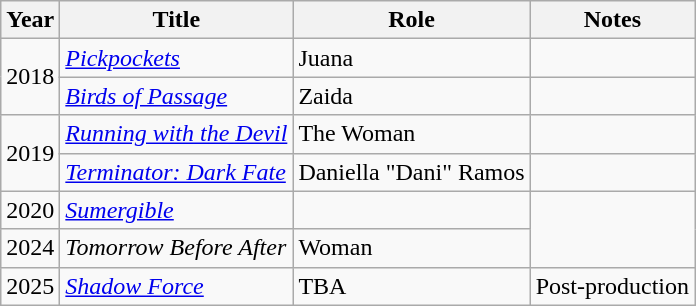<table class="wikitable sortable">
<tr>
<th>Year</th>
<th>Title</th>
<th>Role</th>
<th>Notes</th>
</tr>
<tr>
<td rowspan="2">2018</td>
<td><em><a href='#'>Pickpockets</a></em></td>
<td>Juana</td>
<td></td>
</tr>
<tr>
<td><em><a href='#'>Birds of Passage</a></em></td>
<td>Zaida</td>
<td></td>
</tr>
<tr>
<td rowspan="2">2019</td>
<td><em><a href='#'>Running with the Devil</a></em></td>
<td>The Woman</td>
<td></td>
</tr>
<tr>
<td><em><a href='#'>Terminator: Dark Fate</a></em></td>
<td>Daniella "Dani" Ramos</td>
<td></td>
</tr>
<tr>
<td>2020</td>
<td><em><a href='#'>Sumergible</a></em></td>
<td></td>
</tr>
<tr>
<td>2024</td>
<td><em>Tomorrow Before After</em></td>
<td>Woman</td>
</tr>
<tr>
<td>2025</td>
<td><em><a href='#'>Shadow Force</a></em></td>
<td>TBA</td>
<td>Post-production</td>
</tr>
</table>
